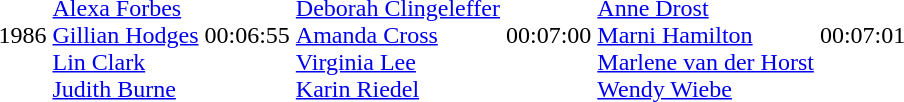<table>
<tr>
<td>1986</td>
<td><br><a href='#'>Alexa Forbes</a><br><a href='#'>Gillian Hodges</a><br><a href='#'>Lin Clark</a><br><a href='#'>Judith Burne</a></td>
<td>00:06:55</td>
<td><br><a href='#'>Deborah Clingeleffer</a><br><a href='#'>Amanda Cross</a><br><a href='#'>Virginia Lee</a><br><a href='#'>Karin Riedel</a></td>
<td>00:07:00</td>
<td><br><a href='#'>Anne Drost</a><br><a href='#'>Marni Hamilton</a><br><a href='#'>Marlene van der Horst</a><br><a href='#'>Wendy Wiebe</a></td>
<td>00:07:01</td>
</tr>
</table>
